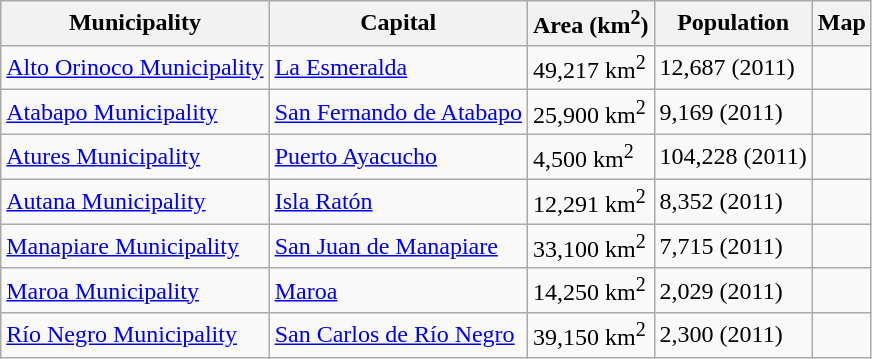<table class="wikitable">
<tr>
<th>Municipality</th>
<th>Capital</th>
<th>Area (km<sup>2</sup>)</th>
<th>Population</th>
<th>Map</th>
</tr>
<tr>
<td><a href='#'>Alto Orinoco Municipality</a></td>
<td><a href='#'>La Esmeralda</a></td>
<td>49,217 km<sup>2</sup></td>
<td>12,687 (2011)</td>
<td></td>
</tr>
<tr>
<td><a href='#'>Atabapo Municipality</a></td>
<td><a href='#'>San Fernando de Atabapo</a></td>
<td>25,900 km<sup>2</sup></td>
<td>9,169 (2011)</td>
<td></td>
</tr>
<tr>
<td><a href='#'>Atures Municipality</a></td>
<td><a href='#'>Puerto Ayacucho</a></td>
<td>4,500 km<sup>2</sup></td>
<td>104,228 (2011)</td>
<td></td>
</tr>
<tr>
<td><a href='#'>Autana Municipality</a></td>
<td><a href='#'>Isla Ratón</a></td>
<td>12,291 km<sup>2</sup></td>
<td>8,352 (2011)</td>
<td></td>
</tr>
<tr>
<td><a href='#'>Manapiare Municipality</a></td>
<td><a href='#'>San Juan de Manapiare</a></td>
<td>33,100 km<sup>2</sup></td>
<td>7,715 (2011)</td>
<td></td>
</tr>
<tr>
<td><a href='#'>Maroa Municipality</a></td>
<td><a href='#'>Maroa</a></td>
<td>14,250 km<sup>2</sup></td>
<td>2,029 (2011)</td>
<td></td>
</tr>
<tr>
<td><a href='#'>Río Negro Municipality</a></td>
<td><a href='#'>San Carlos de Río Negro</a></td>
<td>39,150 km<sup>2</sup></td>
<td>2,300 (2011)</td>
<td></td>
</tr>
</table>
